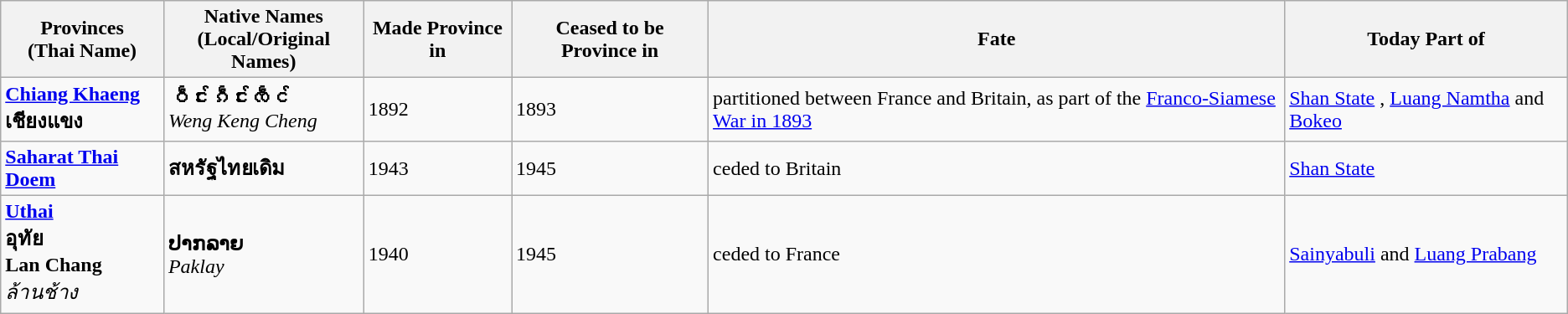<table class="wikitable sortable">
<tr>
<th>Provinces<br><strong>(Thai Name)</strong></th>
<th><strong>Native Names</strong><br>(Local/Original Names)</th>
<th>Made Province in</th>
<th>Ceased to be Province in</th>
<th>Fate</th>
<th>Today Part of</th>
</tr>
<tr>
<td><a href='#'><strong>Chiang Khaeng</strong></a><br><strong>เชียงแขง</strong></td>
<td><strong>ဝဵင်းၵဵင်းၸဵင်</strong><br><em>Weng Keng Cheng</em></td>
<td>1892</td>
<td>1893</td>
<td>partitioned between France and Britain, as part of the <a href='#'>Franco-Siamese War in 1893</a></td>
<td><a href='#'>Shan State</a> , <a href='#'>Luang Namtha</a> and <a href='#'>Bokeo</a> </td>
</tr>
<tr>
<td><strong><a href='#'>Saharat Thai Doem</a></strong></td>
<td><strong>สหรัฐไทยเดิม</strong></td>
<td>1943</td>
<td>1945</td>
<td>ceded to Britain</td>
<td><a href='#'>Shan State</a> </td>
</tr>
<tr>
<td><a href='#'><strong>Uthai</strong></a><br><strong>อุทัย</strong><br><strong>Lan Chang</strong><br><em>ล้านช้าง</em></td>
<td><strong>ປາກລາຍ</strong><br><em>Paklay</em></td>
<td>1940</td>
<td>1945</td>
<td>ceded to France</td>
<td><a href='#'>Sainyabuli</a> and <a href='#'>Luang Prabang</a> </td>
</tr>
</table>
